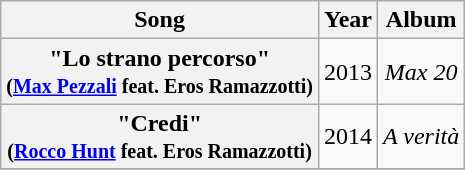<table class="wikitable plainrowheaders" style="text-align:center;">
<tr>
<th>Song</th>
<th>Year</th>
<th>Album</th>
</tr>
<tr>
<th scope="row">"Lo strano percorso"<br><small>(<a href='#'>Max Pezzali</a> feat. Eros Ramazzotti)</small></th>
<td>2013</td>
<td><em>Max 20</em></td>
</tr>
<tr>
<th scope="row">"Credi"<br><small>(<a href='#'>Rocco Hunt</a> feat. Eros Ramazzotti)</small></th>
<td>2014</td>
<td><em>A verità</em></td>
</tr>
<tr>
</tr>
</table>
